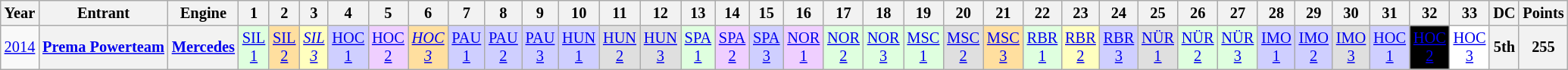<table class="wikitable" style="text-align:center; font-size:85%">
<tr>
<th>Year</th>
<th>Entrant</th>
<th>Engine</th>
<th>1</th>
<th>2</th>
<th>3</th>
<th>4</th>
<th>5</th>
<th>6</th>
<th>7</th>
<th>8</th>
<th>9</th>
<th>10</th>
<th>11</th>
<th>12</th>
<th>13</th>
<th>14</th>
<th>15</th>
<th>16</th>
<th>17</th>
<th>18</th>
<th>19</th>
<th>20</th>
<th>21</th>
<th>22</th>
<th>23</th>
<th>24</th>
<th>25</th>
<th>26</th>
<th>27</th>
<th>28</th>
<th>29</th>
<th>30</th>
<th>31</th>
<th>32</th>
<th>33</th>
<th>DC</th>
<th>Points</th>
</tr>
<tr>
<td><a href='#'>2014</a></td>
<th nowrap><a href='#'>Prema Powerteam</a></th>
<th nowrap><a href='#'>Mercedes</a></th>
<td style="background:#DFFFDF;"><a href='#'>SIL<br>1</a><br></td>
<td style="background:#FFDF9F;"><a href='#'>SIL<br>2</a><br></td>
<td style="background:#FFFFBF;"><em><a href='#'>SIL<br>3</a></em><br></td>
<td style="background:#CFCFFF;"><a href='#'>HOC<br>1</a><br></td>
<td style="background:#EFCFFF;"><a href='#'>HOC<br>2</a><br></td>
<td style="background:#FFDF9F;"><em><a href='#'>HOC<br>3</a></em><br></td>
<td style="background:#CFCFFF;"><a href='#'>PAU<br>1</a><br></td>
<td style="background:#CFCFFF;"><a href='#'>PAU<br>2</a><br></td>
<td style="background:#CFCFFF;"><a href='#'>PAU<br>3</a><br></td>
<td style="background:#CFCFFF;"><a href='#'>HUN<br>1</a><br></td>
<td style="background:#DFDFDF;"><a href='#'>HUN<br>2</a><br></td>
<td style="background:#DFDFDF;"><a href='#'>HUN<br>3</a><br></td>
<td style="background:#DFFFDF;"><a href='#'>SPA<br>1</a><br></td>
<td style="background:#EFCFFF;"><a href='#'>SPA<br>2</a><br></td>
<td style="background:#CFCFFF;"><a href='#'>SPA<br>3</a><br></td>
<td style="background:#EFCFFF;"><a href='#'>NOR<br>1</a><br></td>
<td style="background:#DFFFDF;"><a href='#'>NOR<br>2</a><br></td>
<td style="background:#DFFFDF;"><a href='#'>NOR<br>3</a><br></td>
<td style="background:#DFFFDF;"><a href='#'>MSC<br>1</a><br></td>
<td style="background:#DFDFDF;"><a href='#'>MSC<br>2</a><br></td>
<td style="background:#FFDF9F;"><a href='#'>MSC<br>3</a><br></td>
<td style="background:#DFFFDF;"><a href='#'>RBR<br>1</a><br></td>
<td style="background:#FFFFBF;"><a href='#'>RBR<br>2</a><br></td>
<td style="background:#CFCFFF;"><a href='#'>RBR<br>3</a><br></td>
<td style="background:#DFDFDF;"><a href='#'>NÜR<br>1</a><br></td>
<td style="background:#DFFFDF;"><a href='#'>NÜR<br>2</a><br></td>
<td style="background:#DFFFDF;"><a href='#'>NÜR<br>3</a><br></td>
<td style="background:#CFCFFF;"><a href='#'>IMO<br>1</a><br></td>
<td style="background:#CFCFFF;"><a href='#'>IMO<br>2</a><br></td>
<td style="background:#DFDFDF;"><a href='#'>IMO<br>3</a><br></td>
<td style="background:#CFCFFF;"><a href='#'>HOC<br>1</a><br></td>
<td style="background:#000000; color:white"><a href='#'><span>HOC<br>2</span></a><br></td>
<td style="background:#FFFFFF;"><a href='#'>HOC<br>3</a><br></td>
<th>5th</th>
<th>255</th>
</tr>
</table>
